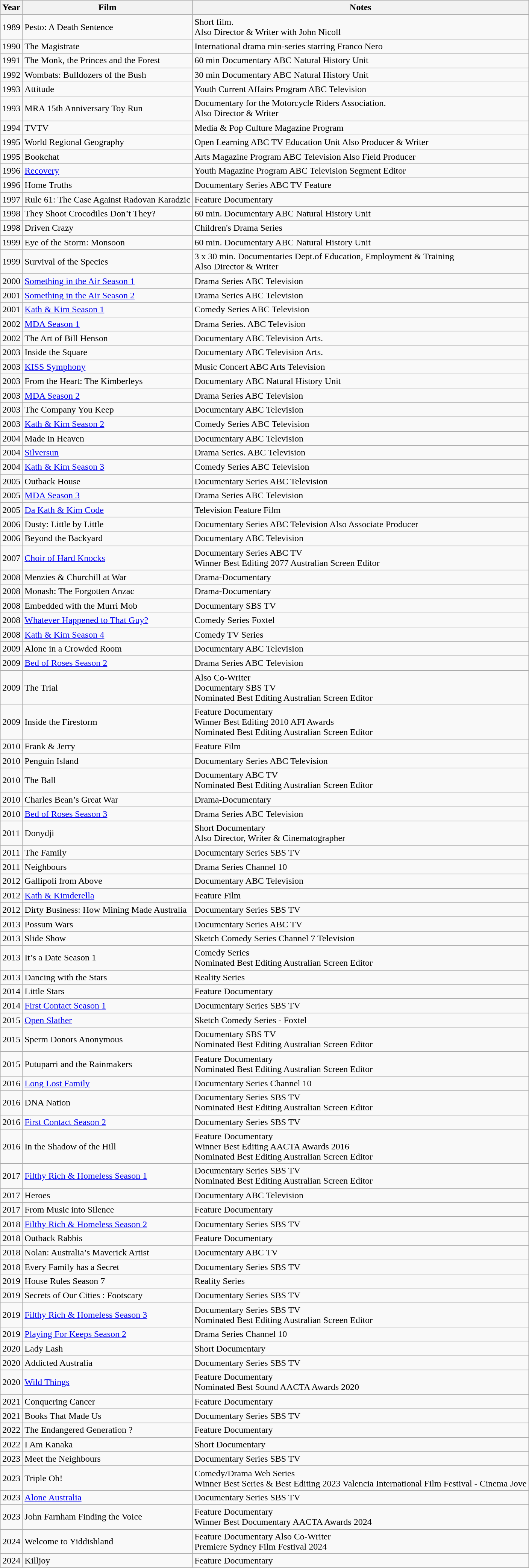<table class="wikitable">
<tr>
<th>Year</th>
<th>Film</th>
<th>Notes</th>
</tr>
<tr>
<td>1989</td>
<td>Pesto: A Death Sentence</td>
<td>Short film.<br>Also Director & Writer with John Nicoll</td>
</tr>
<tr>
<td>1990</td>
<td>The Magistrate</td>
<td>International drama min-series starring Franco Nero</td>
</tr>
<tr>
<td>1991</td>
<td>The Monk, the Princes and the Forest</td>
<td>60 min Documentary ABC Natural History Unit</td>
</tr>
<tr>
<td>1992</td>
<td>Wombats: Bulldozers of the Bush</td>
<td>30 min Documentary ABC Natural History Unit</td>
</tr>
<tr>
<td>1993</td>
<td>Attitude</td>
<td>Youth Current Affairs Program ABC Television</td>
</tr>
<tr>
<td>1993</td>
<td>MRA 15th Anniversary Toy Run</td>
<td>Documentary for the Motorcycle Riders Association.<br>Also Director & Writer</td>
</tr>
<tr>
<td>1994</td>
<td>TVTV</td>
<td>Media & Pop Culture Magazine Program</td>
</tr>
<tr>
<td>1995</td>
<td>World Regional Geography</td>
<td>Open Learning ABC TV Education Unit Also Producer & Writer</td>
</tr>
<tr>
<td>1995</td>
<td>Bookchat</td>
<td>Arts Magazine Program ABC Television Also Field Producer</td>
</tr>
<tr>
<td>1996</td>
<td><a href='#'>Recovery</a></td>
<td>Youth Magazine Program ABC Television Segment Editor</td>
</tr>
<tr>
<td>1996</td>
<td>Home Truths</td>
<td>Documentary Series ABC TV Feature</td>
</tr>
<tr>
<td>1997</td>
<td>Rule 61: The Case Against Radovan Karadzic</td>
<td>Feature Documentary</td>
</tr>
<tr>
<td>1998</td>
<td>They Shoot Crocodiles Don’t They?</td>
<td>60 min. Documentary ABC Natural History Unit</td>
</tr>
<tr>
<td>1998</td>
<td>Driven Crazy</td>
<td>Children's Drama Series</td>
</tr>
<tr>
<td>1999</td>
<td>Eye of the Storm: Monsoon</td>
<td>60 min. Documentary ABC Natural History Unit</td>
</tr>
<tr>
<td>1999</td>
<td>Survival of the Species</td>
<td>3 x 30 min. Documentaries Dept.of Education, Employment & Training<br>Also Director & Writer</td>
</tr>
<tr>
<td>2000</td>
<td><a href='#'>Something in the Air Season 1</a></td>
<td>Drama Series ABC Television</td>
</tr>
<tr>
<td>2001</td>
<td><a href='#'>Something in the Air Season 2</a></td>
<td>Drama Series ABC Television</td>
</tr>
<tr>
<td>2001</td>
<td><a href='#'>Kath & Kim Season 1</a></td>
<td>Comedy Series ABC Television</td>
</tr>
<tr>
<td>2002</td>
<td><a href='#'>MDA Season 1</a></td>
<td>Drama Series. ABC Television</td>
</tr>
<tr>
<td>2002</td>
<td>The Art of Bill Henson</td>
<td>Documentary ABC Television Arts.</td>
</tr>
<tr>
<td>2003</td>
<td>Inside the Square</td>
<td>Documentary ABC Television Arts.</td>
</tr>
<tr>
<td>2003</td>
<td><a href='#'>KISS Symphony</a></td>
<td>Music Concert ABC Arts Television</td>
</tr>
<tr>
<td>2003</td>
<td>From the Heart: The Kimberleys</td>
<td>Documentary ABC Natural History Unit</td>
</tr>
<tr>
<td>2003</td>
<td><a href='#'>MDA Season 2</a></td>
<td>Drama Series ABC Television</td>
</tr>
<tr>
<td>2003</td>
<td>The Company You Keep</td>
<td>Documentary ABC Television</td>
</tr>
<tr>
<td>2003</td>
<td><a href='#'>Kath & Kim Season 2</a></td>
<td>Comedy Series ABC Television</td>
</tr>
<tr>
<td>2004</td>
<td>Made in Heaven</td>
<td>Documentary ABC Television</td>
</tr>
<tr>
<td>2004</td>
<td><a href='#'>Silversun</a></td>
<td>Drama Series. ABC Television</td>
</tr>
<tr>
<td>2004</td>
<td><a href='#'>Kath & Kim Season 3</a></td>
<td>Comedy Series ABC Television</td>
</tr>
<tr>
<td>2005</td>
<td>Outback House</td>
<td>Documentary Series ABC Television</td>
</tr>
<tr>
<td>2005</td>
<td><a href='#'>MDA Season 3</a></td>
<td>Drama Series ABC Television</td>
</tr>
<tr>
<td>2005</td>
<td><a href='#'>Da Kath & Kim Code</a></td>
<td>Television Feature Film</td>
</tr>
<tr>
<td>2006</td>
<td>Dusty: Little by Little</td>
<td>Documentary Series ABC Television Also Associate Producer</td>
</tr>
<tr>
<td>2006</td>
<td>Beyond the Backyard</td>
<td>Documentary ABC Television</td>
</tr>
<tr>
<td>2007</td>
<td><a href='#'>Choir of Hard Knocks</a></td>
<td>Documentary Series ABC TV<br>Winner Best Editing 2077 Australian Screen Editor </td>
</tr>
<tr>
<td>2008</td>
<td>Menzies & Churchill at War</td>
<td>Drama-Documentary</td>
</tr>
<tr>
<td>2008</td>
<td>Monash: The Forgotten Anzac</td>
<td>Drama-Documentary</td>
</tr>
<tr>
<td>2008</td>
<td>Embedded with the Murri Mob</td>
<td>Documentary SBS TV</td>
</tr>
<tr>
<td>2008</td>
<td><a href='#'>Whatever Happened to That Guy?</a></td>
<td>Comedy Series Foxtel</td>
</tr>
<tr>
<td>2008</td>
<td><a href='#'>Kath & Kim Season 4</a></td>
<td>Comedy TV Series</td>
</tr>
<tr>
<td>2009</td>
<td>Alone in a Crowded Room</td>
<td>Documentary ABC Television</td>
</tr>
<tr>
<td>2009</td>
<td><a href='#'>Bed of Roses Season 2</a></td>
<td>Drama Series ABC Television</td>
</tr>
<tr>
<td>2009</td>
<td>The Trial</td>
<td>Also Co-Writer<br>Documentary SBS TV<br>Nominated Best Editing Australian Screen Editor </td>
</tr>
<tr>
<td>2009</td>
<td>Inside the Firestorm</td>
<td>Feature Documentary<br>Winner Best Editing 2010 AFI Awards <br>Nominated Best Editing Australian Screen Editor </td>
</tr>
<tr>
<td>2010</td>
<td>Frank & Jerry</td>
<td>Feature Film</td>
</tr>
<tr>
<td>2010</td>
<td>Penguin Island</td>
<td>Documentary Series ABC Television</td>
</tr>
<tr>
<td>2010</td>
<td>The Ball</td>
<td>Documentary ABC TV<br>Nominated Best Editing Australian Screen Editor </td>
</tr>
<tr>
<td>2010</td>
<td>Charles Bean’s Great War</td>
<td>Drama-Documentary</td>
</tr>
<tr>
<td>2010</td>
<td><a href='#'>Bed of Roses Season 3</a></td>
<td>Drama Series ABC Television</td>
</tr>
<tr>
<td>2011</td>
<td>Donydji</td>
<td>Short Documentary<br>Also Director, Writer & Cinematographer</td>
</tr>
<tr>
<td>2011</td>
<td>The Family</td>
<td>Documentary Series SBS TV</td>
</tr>
<tr>
<td>2011</td>
<td>Neighbours</td>
<td>Drama Series Channel 10</td>
</tr>
<tr>
<td>2012</td>
<td>Gallipoli from Above</td>
<td>Documentary ABC Television</td>
</tr>
<tr>
<td>2012</td>
<td><a href='#'>Kath & Kimderella</a></td>
<td>Feature Film</td>
</tr>
<tr>
<td>2012</td>
<td>Dirty Business: How Mining Made Australia</td>
<td>Documentary Series SBS TV</td>
</tr>
<tr>
<td>2013</td>
<td>Possum Wars</td>
<td>Documentary Series ABC TV</td>
</tr>
<tr>
<td>2013</td>
<td>Slide Show</td>
<td>Sketch Comedy Series Channel 7 Television</td>
</tr>
<tr>
<td>2013</td>
<td>It’s a Date Season 1</td>
<td>Comedy Series<br>Nominated Best Editing Australian Screen Editor </td>
</tr>
<tr>
<td>2013</td>
<td>Dancing with the Stars</td>
<td>Reality Series</td>
</tr>
<tr>
<td>2014</td>
<td>Little Stars</td>
<td>Feature Documentary</td>
</tr>
<tr>
<td>2014</td>
<td><a href='#'>First Contact Season 1</a></td>
<td>Documentary Series SBS TV</td>
</tr>
<tr>
<td>2015</td>
<td><a href='#'>Open Slather</a></td>
<td>Sketch Comedy Series - Foxtel</td>
</tr>
<tr>
<td>2015</td>
<td>Sperm Donors Anonymous</td>
<td>Documentary SBS TV<br>Nominated Best Editing Australian Screen Editor </td>
</tr>
<tr>
<td>2015</td>
<td>Putuparri and the Rainmakers</td>
<td>Feature Documentary<br>Nominated Best Editing Australian Screen Editor </td>
</tr>
<tr>
<td>2016</td>
<td><a href='#'>Long Lost Family</a></td>
<td>Documentary Series Channel 10</td>
</tr>
<tr>
<td>2016</td>
<td>DNA Nation</td>
<td>Documentary Series SBS TV<br>Nominated Best Editing Australian Screen Editor </td>
</tr>
<tr>
<td>2016</td>
<td><a href='#'>First Contact Season 2</a></td>
<td>Documentary Series SBS TV</td>
</tr>
<tr>
<td>2016</td>
<td>In the Shadow of the Hill</td>
<td>Feature Documentary<br>Winner Best Editing AACTA Awards 2016 <br>Nominated Best Editing Australian Screen Editor </td>
</tr>
<tr>
<td>2017</td>
<td><a href='#'> Filthy Rich & Homeless Season 1</a></td>
<td>Documentary Series SBS TV<br>Nominated Best Editing Australian Screen Editor </td>
</tr>
<tr>
<td>2017</td>
<td>Heroes</td>
<td>Documentary ABC Television</td>
</tr>
<tr>
<td>2017</td>
<td>From Music into Silence</td>
<td>Feature Documentary</td>
</tr>
<tr>
<td>2018</td>
<td><a href='#'> Filthy Rich & Homeless Season 2</a></td>
<td>Documentary Series SBS TV</td>
</tr>
<tr>
<td>2018</td>
<td>Outback Rabbis</td>
<td>Feature Documentary</td>
</tr>
<tr>
<td>2018</td>
<td>Nolan: Australia’s Maverick Artist</td>
<td>Documentary ABC TV</td>
</tr>
<tr>
<td>2018</td>
<td>Every Family has a Secret</td>
<td>Documentary Series SBS TV</td>
</tr>
<tr>
<td>2019</td>
<td>House Rules Season 7</td>
<td>Reality Series</td>
</tr>
<tr>
<td>2019</td>
<td>Secrets of Our Cities : Footscary</td>
<td>Documentary Series SBS TV</td>
</tr>
<tr>
<td>2019</td>
<td><a href='#'> Filthy Rich & Homeless Season 3</a></td>
<td>Documentary Series SBS TV<br>Nominated Best Editing Australian Screen Editor </td>
</tr>
<tr>
<td>2019</td>
<td><a href='#'>Playing For Keeps Season 2</a></td>
<td>Drama Series Channel 10</td>
</tr>
<tr>
<td>2020</td>
<td>Lady Lash</td>
<td>Short Documentary</td>
</tr>
<tr>
<td>2020</td>
<td>Addicted Australia</td>
<td>Documentary Series SBS TV</td>
</tr>
<tr>
<td>2020</td>
<td><a href='#'>Wild Things</a></td>
<td>Feature Documentary<br>Nominated Best Sound AACTA Awards 2020</td>
</tr>
<tr>
<td>2021</td>
<td>Conquering Cancer</td>
<td>Feature Documentary</td>
</tr>
<tr>
<td>2021</td>
<td>Books That Made Us</td>
<td>Documentary Series SBS TV</td>
</tr>
<tr>
<td>2022</td>
<td>The Endangered Generation ?</td>
<td>Feature Documentary</td>
</tr>
<tr>
<td>2022</td>
<td>I Am Kanaka</td>
<td>Short Documentary</td>
</tr>
<tr>
<td>2023</td>
<td>Meet the Neighbours</td>
<td>Documentary Series SBS TV</td>
</tr>
<tr>
<td>2023</td>
<td>Triple Oh!</td>
<td>Comedy/Drama Web Series<br>Winner Best Series & Best Editing 2023 Valencia International Film Festival - Cinema Jove</td>
</tr>
<tr>
<td>2023</td>
<td><a href='#'>Alone Australia</a></td>
<td>Documentary Series SBS TV</td>
</tr>
<tr>
<td>2023</td>
<td>John Farnham Finding the Voice</td>
<td>Feature Documentary<br>Winner Best Documentary AACTA Awards 2024</td>
</tr>
<tr>
<td>2024</td>
<td>Welcome to Yiddishland</td>
<td>Feature Documentary Also Co-Writer<br>Premiere Sydney Film Festival 2024</td>
</tr>
<tr>
<td>2024</td>
<td>Killjoy</td>
<td>Feature Documentary</td>
</tr>
<tr>
</tr>
</table>
